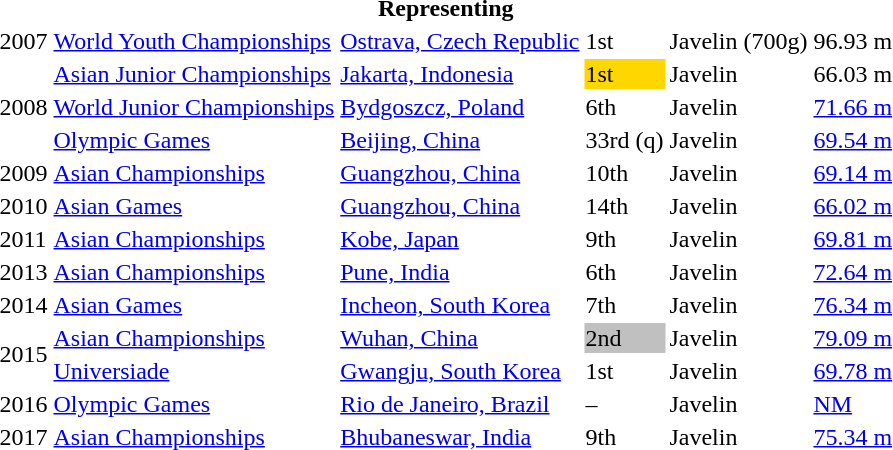<table>
<tr>
<th colspan="6">Representing </th>
</tr>
<tr>
<td>2007</td>
<td><a href='#'>World Youth Championships</a></td>
<td><a href='#'>Ostrava, Czech Republic</a></td>
<td>1st</td>
<td>Javelin (700g)</td>
<td>96.93 m</td>
</tr>
<tr>
<td rowspan=3>2008</td>
<td><a href='#'>Asian Junior Championships</a></td>
<td><a href='#'>Jakarta, Indonesia</a></td>
<td bgcolor=gold>1st</td>
<td>Javelin</td>
<td>66.03 m</td>
</tr>
<tr>
<td><a href='#'>World Junior Championships</a></td>
<td><a href='#'>Bydgoszcz, Poland</a></td>
<td>6th</td>
<td>Javelin</td>
<td><a href='#'>71.66 m</a></td>
</tr>
<tr>
<td><a href='#'>Olympic Games</a></td>
<td><a href='#'>Beijing, China</a></td>
<td>33rd (q)</td>
<td>Javelin</td>
<td><a href='#'>69.54 m</a></td>
</tr>
<tr>
<td>2009</td>
<td><a href='#'>Asian Championships</a></td>
<td><a href='#'>Guangzhou, China</a></td>
<td>10th</td>
<td>Javelin</td>
<td><a href='#'>69.14 m</a></td>
</tr>
<tr>
<td>2010</td>
<td><a href='#'>Asian Games</a></td>
<td><a href='#'>Guangzhou, China</a></td>
<td>14th</td>
<td>Javelin</td>
<td><a href='#'>66.02 m</a></td>
</tr>
<tr>
<td>2011</td>
<td><a href='#'>Asian Championships</a></td>
<td><a href='#'>Kobe, Japan</a></td>
<td>9th</td>
<td>Javelin</td>
<td><a href='#'>69.81 m</a></td>
</tr>
<tr>
<td>2013</td>
<td><a href='#'>Asian Championships</a></td>
<td><a href='#'>Pune, India</a></td>
<td>6th</td>
<td>Javelin</td>
<td><a href='#'>72.64 m</a></td>
</tr>
<tr>
<td>2014</td>
<td><a href='#'>Asian Games</a></td>
<td><a href='#'>Incheon, South Korea</a></td>
<td>7th</td>
<td>Javelin</td>
<td><a href='#'>76.34 m</a></td>
</tr>
<tr>
<td rowspan=2>2015</td>
<td><a href='#'>Asian Championships</a></td>
<td><a href='#'>Wuhan, China</a></td>
<td bgcolor=silver>2nd</td>
<td>Javelin</td>
<td><a href='#'>79.09 m</a></td>
</tr>
<tr>
<td><a href='#'>Universiade</a></td>
<td><a href='#'>Gwangju, South Korea</a></td>
<td>1st</td>
<td>Javelin</td>
<td><a href='#'>69.78 m</a></td>
</tr>
<tr>
<td>2016</td>
<td><a href='#'>Olympic Games</a></td>
<td><a href='#'>Rio de Janeiro, Brazil</a></td>
<td>–</td>
<td>Javelin</td>
<td><a href='#'>NM</a></td>
</tr>
<tr>
<td>2017</td>
<td><a href='#'>Asian Championships</a></td>
<td><a href='#'>Bhubaneswar, India</a></td>
<td>9th</td>
<td>Javelin</td>
<td><a href='#'>75.34 m</a></td>
</tr>
</table>
